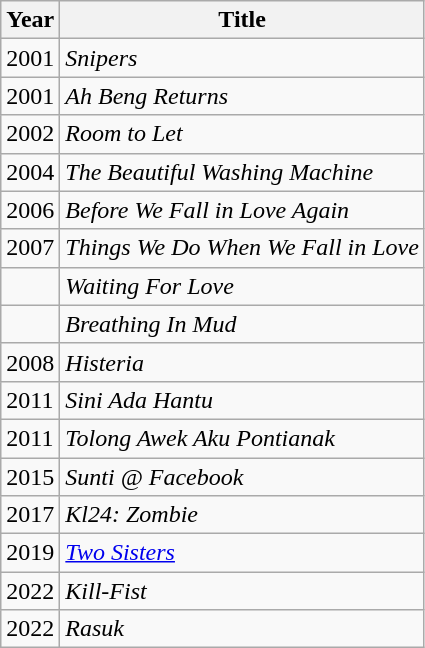<table class="wikitable">
<tr>
<th>Year</th>
<th>Title</th>
</tr>
<tr>
<td>2001</td>
<td><em>Snipers</em></td>
</tr>
<tr>
<td>2001</td>
<td><em>Ah Beng Returns</em></td>
</tr>
<tr>
<td>2002</td>
<td><em>Room to Let</em></td>
</tr>
<tr>
<td>2004</td>
<td><em>The Beautiful Washing Machine</em></td>
</tr>
<tr>
<td>2006</td>
<td><em>Before We Fall in Love Again</em></td>
</tr>
<tr>
<td>2007</td>
<td><em>Things We Do When We Fall in Love</em></td>
</tr>
<tr>
<td></td>
<td><em>Waiting For Love</em></td>
</tr>
<tr>
<td></td>
<td><em>Breathing In Mud</em></td>
</tr>
<tr>
<td>2008</td>
<td><em>Histeria</em></td>
</tr>
<tr>
<td>2011</td>
<td><em>Sini Ada Hantu</em></td>
</tr>
<tr>
<td>2011</td>
<td><em>Tolong Awek Aku Pontianak</em></td>
</tr>
<tr>
<td>2015</td>
<td><em>Sunti @ Facebook</em></td>
</tr>
<tr>
<td>2017</td>
<td><em>Kl24: Zombie</em></td>
</tr>
<tr>
<td>2019</td>
<td><em><a href='#'>Two Sisters</a></em></td>
</tr>
<tr>
<td>2022</td>
<td><em>Kill-Fist</em></td>
</tr>
<tr>
<td>2022</td>
<td><em>Rasuk</em></td>
</tr>
</table>
